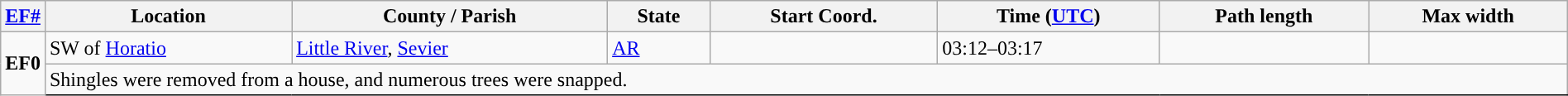<table class="wikitable sortable" style="width:100%;">
<tr>
<th scope="col" width="2%" align="center"><a href='#'>EF#</a></th>
<th scope="col" align="center" class="unsortable">Location</th>
<th scope="col" align="center" class="unsortable">County / Parish</th>
<th scope="col" align="center">State</th>
<th scope="col" align="center" data-sort-type="number">Start Coord.</th>
<th scope="col" align="center" data-sort-type="number">Time (<a href='#'>UTC</a>)</th>
<th scope="col" align="center" data-sort-type="number">Path length</th>
<th scope="col" align="center" data-sort-type="number">Max width</th>
</tr>
<tr>
<td rowspan="2" align="center"><strong>EF0</strong></td>
<td>SW of <a href='#'>Horatio</a></td>
<td><a href='#'>Little River</a>, <a href='#'>Sevier</a></td>
<td><a href='#'>AR</a></td>
<td></td>
<td>03:12–03:17</td>
<td></td>
<td></td>
</tr>
<tr class="expand-child">
<td colspan="7" style=" border-bottom: 1px solid black;">Shingles were removed from a house, and numerous trees were snapped.</td>
</tr>
</table>
